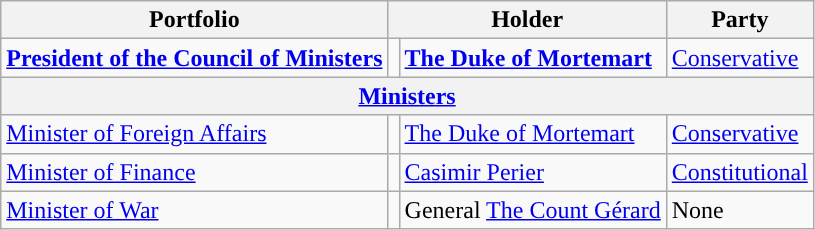<table class="wikitable">
<tr>
<th>Portfolio</th>
<th colspan=2>Holder</th>
<th>Party</th>
</tr>
<tr>
<td><strong><a href='#'>President of the Council of Ministers</a></strong></td>
<td style="background:"></td>
<td><strong><a href='#'>The Duke of Mortemart</a></strong></td>
<td><a href='#'>Conservative</a></td>
</tr>
<tr>
<th colspan=4 align=center><a href='#'>Ministers</a></th>
</tr>
<tr>
<td><a href='#'>Minister of Foreign Affairs</a></td>
<td style="background:"></td>
<td><a href='#'>The Duke of Mortemart</a></td>
<td><a href='#'>Conservative</a></td>
</tr>
<tr>
<td><a href='#'>Minister of Finance</a></td>
<td style="background:"></td>
<td><a href='#'>Casimir Perier</a></td>
<td><a href='#'>Constitutional</a></td>
</tr>
<tr>
<td><a href='#'>Minister of War</a></td>
<td style="background:"></td>
<td>General <a href='#'>The Count Gérard</a></td>
<td>None</td>
</tr>
</table>
